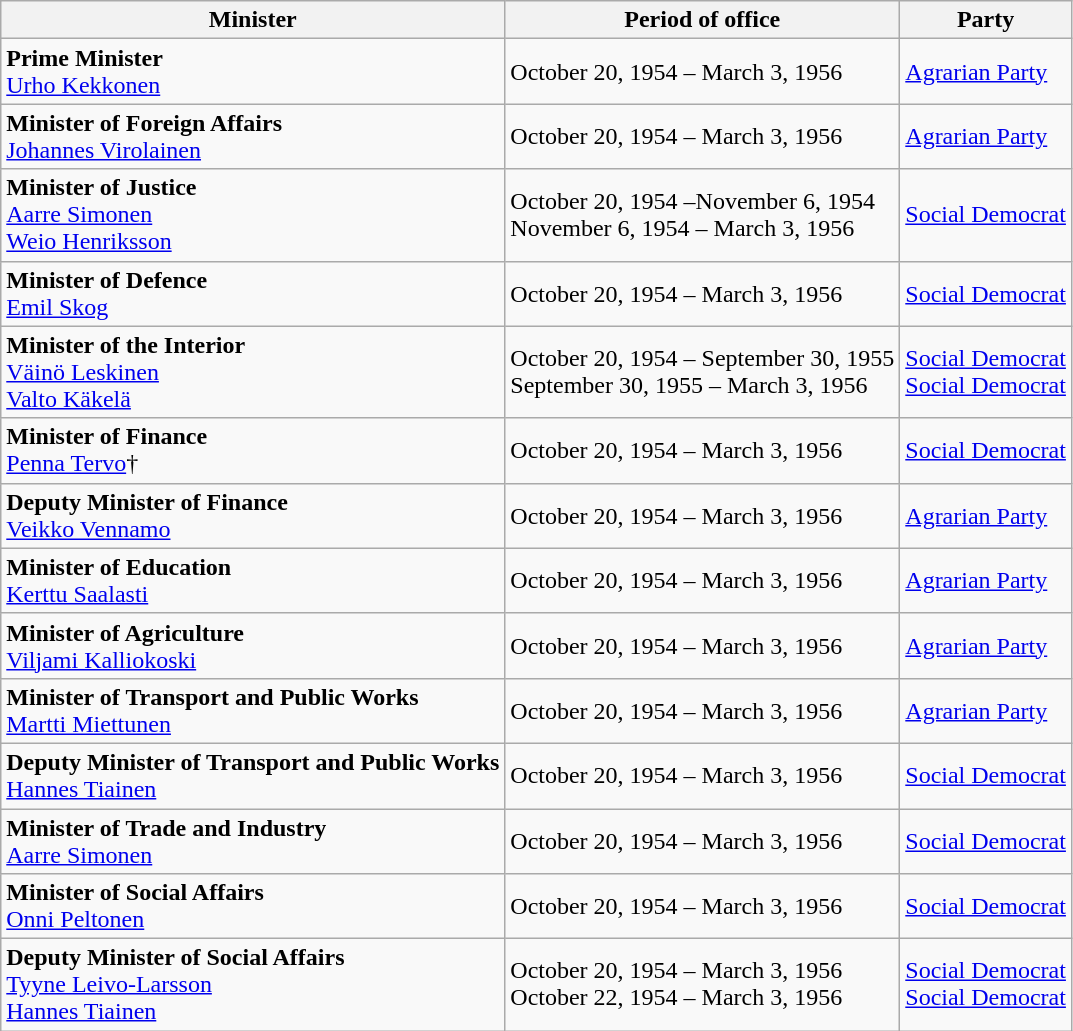<table class="wikitable">
<tr>
<th>Minister</th>
<th>Period of office</th>
<th>Party</th>
</tr>
<tr>
<td><strong>Prime Minister</strong><br><a href='#'>Urho Kekkonen</a></td>
<td>October 20, 1954 – March 3, 1956</td>
<td><a href='#'>Agrarian Party</a></td>
</tr>
<tr>
<td><strong>Minister of  Foreign Affairs </strong><br><a href='#'>Johannes Virolainen</a></td>
<td>October 20, 1954 – March 3, 1956</td>
<td><a href='#'>Agrarian Party</a></td>
</tr>
<tr>
<td><strong>Minister of Justice</strong><br><a href='#'>Aarre Simonen</a><br><a href='#'>Weio Henriksson</a></td>
<td>October 20, 1954 –November 6, 1954<br>November 6, 1954 – March 3, 1956</td>
<td><a href='#'>Social Democrat</a></td>
</tr>
<tr>
<td><strong>Minister of Defence</strong><br><a href='#'>Emil Skog</a></td>
<td>October 20, 1954 – March 3, 1956</td>
<td><a href='#'>Social Democrat</a></td>
</tr>
<tr>
<td><strong>Minister of the Interior</strong><br><a href='#'>Väinö Leskinen</a><br><a href='#'>Valto Käkelä</a></td>
<td>October 20, 1954 – September 30, 1955<br>September 30, 1955 – March 3, 1956</td>
<td><a href='#'>Social Democrat</a><br><a href='#'>Social Democrat</a></td>
</tr>
<tr>
<td><strong>Minister of Finance</strong><br><a href='#'>Penna Tervo</a>†</td>
<td>October 20, 1954 – March 3, 1956</td>
<td><a href='#'>Social Democrat</a></td>
</tr>
<tr>
<td><strong>Deputy Minister of Finance</strong><br><a href='#'>Veikko Vennamo</a></td>
<td>October 20, 1954 – March 3, 1956</td>
<td><a href='#'>Agrarian Party</a></td>
</tr>
<tr>
<td><strong>Minister of Education</strong><br><a href='#'>Kerttu Saalasti</a></td>
<td>October 20, 1954 – March 3, 1956</td>
<td><a href='#'>Agrarian Party</a></td>
</tr>
<tr>
<td><strong>Minister of Agriculture</strong><br><a href='#'>Viljami Kalliokoski</a></td>
<td>October 20, 1954 – March 3, 1956</td>
<td><a href='#'>Agrarian Party</a></td>
</tr>
<tr>
<td><strong>Minister of Transport and Public Works</strong><br><a href='#'>Martti Miettunen</a></td>
<td>October 20, 1954 – March 3, 1956</td>
<td><a href='#'>Agrarian Party</a></td>
</tr>
<tr>
<td><strong>Deputy Minister of Transport and Public Works</strong><br><a href='#'>Hannes Tiainen</a></td>
<td>October 20, 1954 – March 3, 1956</td>
<td><a href='#'>Social Democrat</a></td>
</tr>
<tr>
<td><strong>Minister of Trade and Industry</strong><br><a href='#'>Aarre Simonen</a></td>
<td>October 20, 1954 – March 3, 1956</td>
<td><a href='#'>Social Democrat</a></td>
</tr>
<tr>
<td><strong>Minister of Social Affairs</strong><br><a href='#'>Onni Peltonen</a></td>
<td>October 20, 1954 – March 3, 1956</td>
<td><a href='#'>Social Democrat</a></td>
</tr>
<tr>
<td><strong>Deputy Minister of Social Affairs</strong><br><a href='#'>Tyyne Leivo-Larsson</a><br><a href='#'>Hannes Tiainen</a></td>
<td>October 20, 1954 – March 3, 1956<br>October 22, 1954 – March 3, 1956</td>
<td><a href='#'>Social Democrat</a><br><a href='#'>Social Democrat</a></td>
</tr>
</table>
